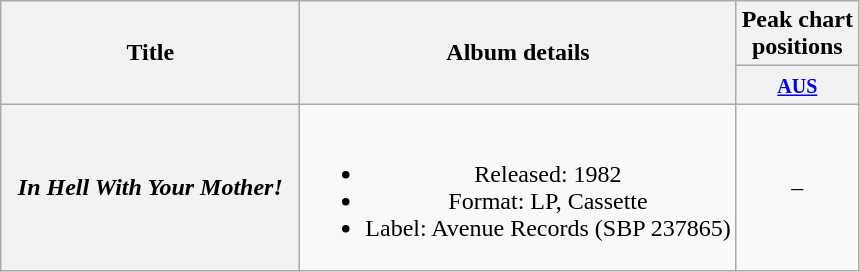<table class="wikitable plainrowheaders" style="text-align:center;" border="1">
<tr>
<th scope="col" rowspan="2" style="width:12em;">Title</th>
<th scope="col" rowspan="2">Album details</th>
<th scope="col" colspan="1">Peak chart<br>positions</th>
</tr>
<tr>
<th scope="col" style="text-align:center;"><small><a href='#'>AUS</a></small></th>
</tr>
<tr>
<th scope="row"><em>In Hell With Your Mother!</em></th>
<td><br><ul><li>Released: 1982</li><li>Format: LP, Cassette</li><li>Label: Avenue Records (SBP 237865)</li></ul></td>
<td align="center">–</td>
</tr>
</table>
